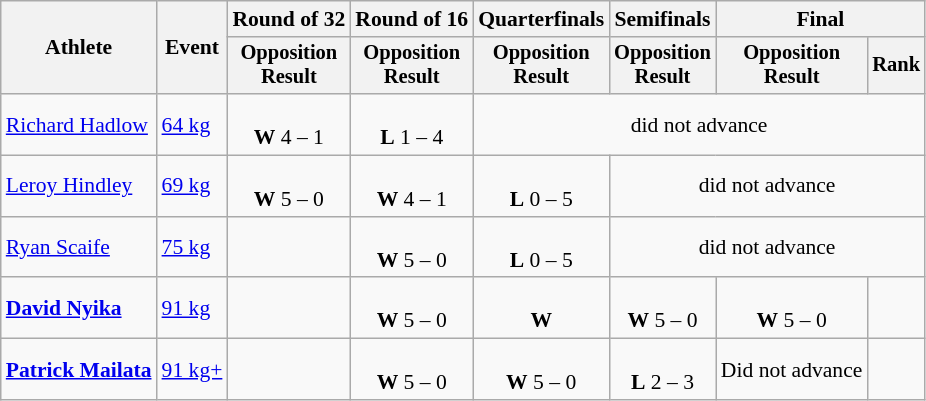<table class="wikitable" style="font-size:90%;text-align:center;">
<tr>
<th rowspan=2>Athlete</th>
<th rowspan=2>Event</th>
<th>Round of 32</th>
<th>Round of 16</th>
<th>Quarterfinals</th>
<th>Semifinals</th>
<th colspan=2>Final</th>
</tr>
<tr style="font-size:95%">
<th>Opposition<br>Result</th>
<th>Opposition<br>Result</th>
<th>Opposition<br>Result</th>
<th>Opposition<br>Result</th>
<th>Opposition<br>Result</th>
<th>Rank</th>
</tr>
<tr>
<td style="text-align:left;"><a href='#'>Richard Hadlow</a></td>
<td style="text-align:left;"><a href='#'>64 kg</a></td>
<td><br><strong>W</strong> 4 – 1</td>
<td><br><strong>L</strong> 1 – 4</td>
<td colspan=4>did not advance</td>
</tr>
<tr>
<td style="text-align:left;"><a href='#'>Leroy Hindley</a></td>
<td style="text-align:left;"><a href='#'>69 kg</a></td>
<td><br><strong>W</strong> 5 – 0</td>
<td><br><strong>W</strong> 4 – 1</td>
<td><br><strong>L</strong> 0 – 5</td>
<td colspan=3>did not advance</td>
</tr>
<tr>
<td style="text-align:left;"><a href='#'>Ryan Scaife</a></td>
<td style="text-align:left;"><a href='#'>75 kg</a></td>
<td></td>
<td><br><strong>W</strong> 5 – 0</td>
<td><br><strong>L</strong> 0 – 5</td>
<td colspan=3>did not advance</td>
</tr>
<tr>
<td style="text-align:left;"><strong><a href='#'>David Nyika</a></strong></td>
<td style="text-align:left;"><a href='#'>91 kg</a></td>
<td></td>
<td><br><strong>W</strong> 5 – 0</td>
<td><br><strong>W</strong> </td>
<td><br><strong>W</strong> 5 – 0</td>
<td><br><strong>W</strong> 5 – 0</td>
<td></td>
</tr>
<tr>
<td style="text-align:left;"><strong><a href='#'>Patrick Mailata</a></strong></td>
<td style="text-align:left;"><a href='#'>91 kg+</a></td>
<td></td>
<td><br><strong>W</strong> 5 – 0</td>
<td><br><strong>W</strong> 5 – 0</td>
<td><br><strong>L</strong> 2 – 3</td>
<td>Did not advance</td>
<td></td>
</tr>
</table>
